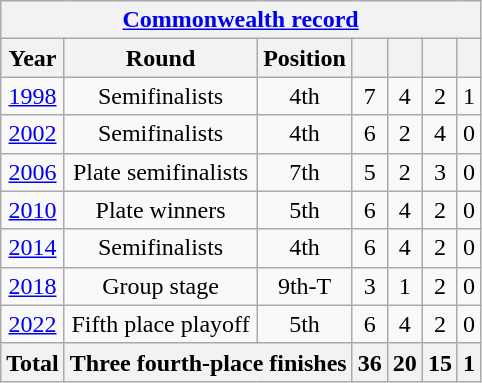<table class="wikitable" style="text-align: center;">
<tr>
<th colspan=10><a href='#'>Commonwealth record</a></th>
</tr>
<tr>
<th>Year</th>
<th>Round</th>
<th>Position</th>
<th></th>
<th></th>
<th></th>
<th></th>
</tr>
<tr>
<td> <a href='#'>1998</a></td>
<td>Semifinalists</td>
<td>4th</td>
<td>7</td>
<td>4</td>
<td>2</td>
<td>1</td>
</tr>
<tr>
<td> <a href='#'>2002</a></td>
<td>Semifinalists</td>
<td>4th</td>
<td>6</td>
<td>2</td>
<td>4</td>
<td>0</td>
</tr>
<tr>
<td> <a href='#'>2006</a></td>
<td>Plate semifinalists</td>
<td>7th</td>
<td>5</td>
<td>2</td>
<td>3</td>
<td>0</td>
</tr>
<tr>
<td> <a href='#'>2010</a></td>
<td>Plate winners</td>
<td>5th</td>
<td>6</td>
<td>4</td>
<td>2</td>
<td>0</td>
</tr>
<tr>
<td> <a href='#'>2014</a></td>
<td>Semifinalists</td>
<td>4th</td>
<td>6</td>
<td>4</td>
<td>2</td>
<td>0</td>
</tr>
<tr>
<td> <a href='#'>2018</a></td>
<td>Group stage</td>
<td>9th-T</td>
<td>3</td>
<td>1</td>
<td>2</td>
<td>0</td>
</tr>
<tr>
<td> <a href='#'>2022</a></td>
<td>Fifth place playoff</td>
<td>5th</td>
<td>6</td>
<td>4</td>
<td>2</td>
<td>0</td>
</tr>
<tr>
<th>Total</th>
<th colspan=2>Three fourth-place finishes</th>
<th>36</th>
<th>20</th>
<th>15</th>
<th>1</th>
</tr>
</table>
